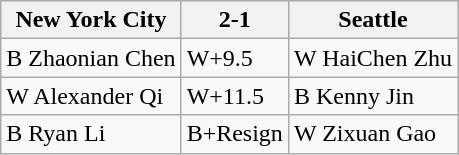<table class="wikitable">
<tr>
<th>New York City</th>
<th>2-1</th>
<th>Seattle</th>
</tr>
<tr>
<td>B Zhaonian Chen</td>
<td>W+9.5</td>
<td>W HaiChen Zhu</td>
</tr>
<tr>
<td>W Alexander Qi</td>
<td>W+11.5</td>
<td>B Kenny Jin</td>
</tr>
<tr>
<td>B Ryan Li</td>
<td>B+Resign</td>
<td>W Zixuan Gao</td>
</tr>
</table>
